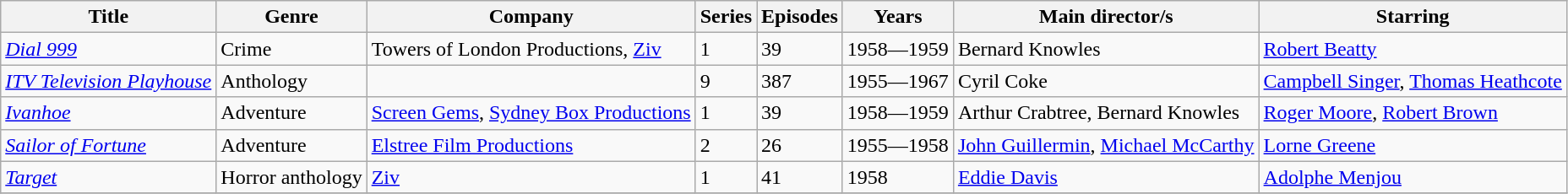<table class="wikitable unsortable">
<tr>
<th>Title</th>
<th>Genre</th>
<th>Company</th>
<th>Series</th>
<th>Episodes</th>
<th>Years</th>
<th>Main director/s</th>
<th>Starring</th>
</tr>
<tr>
<td><em><a href='#'>Dial 999</a></em></td>
<td>Crime</td>
<td>Towers of London Productions, <a href='#'>Ziv</a></td>
<td>1</td>
<td>39</td>
<td>1958—1959</td>
<td>Bernard Knowles</td>
<td><a href='#'>Robert Beatty</a></td>
</tr>
<tr>
<td><em><a href='#'>ITV Television Playhouse</a></em></td>
<td>Anthology</td>
<td></td>
<td>9</td>
<td>387</td>
<td>1955—1967</td>
<td>Cyril Coke</td>
<td><a href='#'>Campbell Singer</a>, <a href='#'>Thomas Heathcote</a></td>
</tr>
<tr>
<td><em><a href='#'>Ivanhoe</a></em></td>
<td>Adventure</td>
<td><a href='#'>Screen Gems</a>, <a href='#'>Sydney Box Productions</a></td>
<td>1</td>
<td>39</td>
<td>1958—1959</td>
<td>Arthur Crabtree, Bernard Knowles</td>
<td><a href='#'>Roger Moore</a>, <a href='#'>Robert Brown</a></td>
</tr>
<tr>
<td><em><a href='#'>Sailor of Fortune</a></em></td>
<td>Adventure</td>
<td><a href='#'>Elstree Film Productions</a></td>
<td>2</td>
<td>26</td>
<td>1955—1958</td>
<td><a href='#'>John Guillermin</a>, <a href='#'>Michael McCarthy</a></td>
<td><a href='#'>Lorne Greene</a></td>
</tr>
<tr>
<td><em><a href='#'>Target</a></em></td>
<td>Horror anthology</td>
<td><a href='#'>Ziv</a></td>
<td>1</td>
<td>41</td>
<td>1958</td>
<td><a href='#'>Eddie Davis</a></td>
<td><a href='#'>Adolphe Menjou</a></td>
</tr>
<tr>
</tr>
</table>
